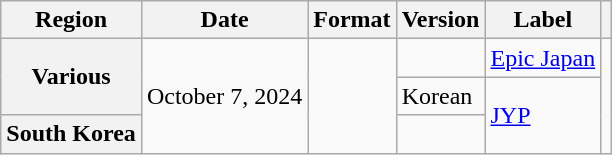<table class="wikitable plainrowheaders">
<tr>
<th scope="col">Region</th>
<th scope="col">Date</th>
<th scope="col">Format</th>
<th scope="col">Version</th>
<th scope="col">Label</th>
<th scope="col"></th>
</tr>
<tr>
<th scope="row" rowspan="2">Various</th>
<td rowspan="3">October 7, 2024</td>
<td rowspan="3"></td>
<td></td>
<td><a href='#'>Epic Japan</a></td>
<td style="text-align:center" rowspan="3"></td>
</tr>
<tr>
<td>Korean</td>
<td rowspan="2"><a href='#'>JYP</a></td>
</tr>
<tr>
<th scope="row">South Korea</th>
<td></td>
</tr>
</table>
